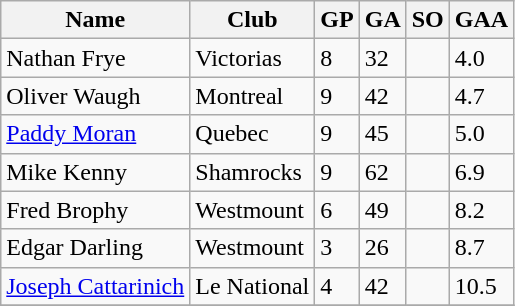<table class="wikitable">
<tr>
<th>Name</th>
<th>Club</th>
<th>GP</th>
<th>GA</th>
<th>SO</th>
<th>GAA</th>
</tr>
<tr>
<td>Nathan Frye</td>
<td>Victorias</td>
<td>8</td>
<td>32</td>
<td></td>
<td>4.0</td>
</tr>
<tr>
<td>Oliver Waugh</td>
<td>Montreal</td>
<td>9</td>
<td>42</td>
<td></td>
<td>4.7</td>
</tr>
<tr>
<td><a href='#'>Paddy Moran</a></td>
<td>Quebec</td>
<td>9</td>
<td>45</td>
<td></td>
<td>5.0</td>
</tr>
<tr>
<td>Mike Kenny</td>
<td>Shamrocks</td>
<td>9</td>
<td>62</td>
<td></td>
<td>6.9</td>
</tr>
<tr>
<td>Fred Brophy</td>
<td>Westmount</td>
<td>6</td>
<td>49</td>
<td></td>
<td>8.2</td>
</tr>
<tr>
<td>Edgar Darling</td>
<td>Westmount</td>
<td>3</td>
<td>26</td>
<td></td>
<td>8.7</td>
</tr>
<tr>
<td><a href='#'>Joseph Cattarinich</a></td>
<td>Le National</td>
<td>4</td>
<td>42</td>
<td></td>
<td>10.5</td>
</tr>
<tr>
</tr>
</table>
